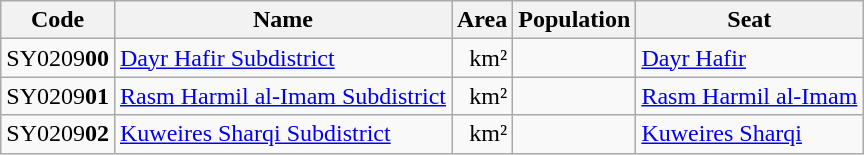<table class="wikitable sortable">
<tr>
<th>Code</th>
<th>Name</th>
<th>Area</th>
<th>Population</th>
<th>Seat</th>
</tr>
<tr>
<td>SY0209<strong>00</strong></td>
<td><a href='#'>Dayr Hafir Subdistrict</a></td>
<td align=right> km²</td>
<td align=right></td>
<td><a href='#'>Dayr Hafir</a></td>
</tr>
<tr>
<td>SY0209<strong>01</strong></td>
<td><a href='#'>Rasm Harmil al-Imam Subdistrict</a></td>
<td align=right> km²</td>
<td align=right></td>
<td><a href='#'>Rasm Harmil al-Imam</a></td>
</tr>
<tr>
<td>SY0209<strong>02</strong></td>
<td><a href='#'>Kuweires Sharqi Subdistrict</a></td>
<td align=right> km²</td>
<td align=right></td>
<td><a href='#'>Kuweires Sharqi</a></td>
</tr>
</table>
